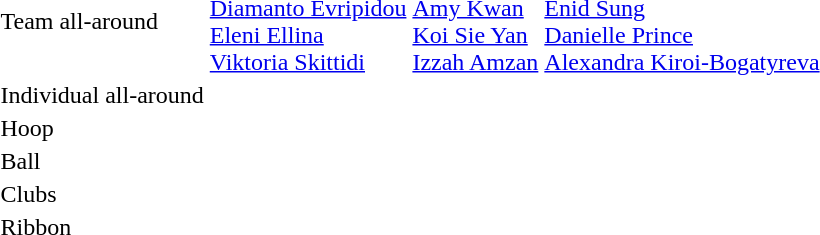<table>
<tr>
<td>Team all-around<br></td>
<td><br><a href='#'>Diamanto Evripidou</a><br><a href='#'>Eleni Ellina</a><br><a href='#'>Viktoria Skittidi</a></td>
<td><br><a href='#'>Amy Kwan</a><br><a href='#'>Koi Sie Yan</a><br><a href='#'>Izzah Amzan</a></td>
<td><br><a href='#'>Enid Sung</a><br><a href='#'>Danielle Prince</a><br><a href='#'>Alexandra Kiroi-Bogatyreva</a></td>
</tr>
<tr>
<td>Individual all-around<br></td>
<td></td>
<td></td>
<td></td>
</tr>
<tr>
<td>Hoop<br></td>
<td></td>
<td></td>
<td></td>
</tr>
<tr>
<td>Ball<br></td>
<td></td>
<td></td>
<td></td>
</tr>
<tr>
<td>Clubs<br></td>
<td></td>
<td></td>
<td></td>
</tr>
<tr>
<td>Ribbon<br></td>
<td></td>
<td></td>
<td></td>
</tr>
</table>
